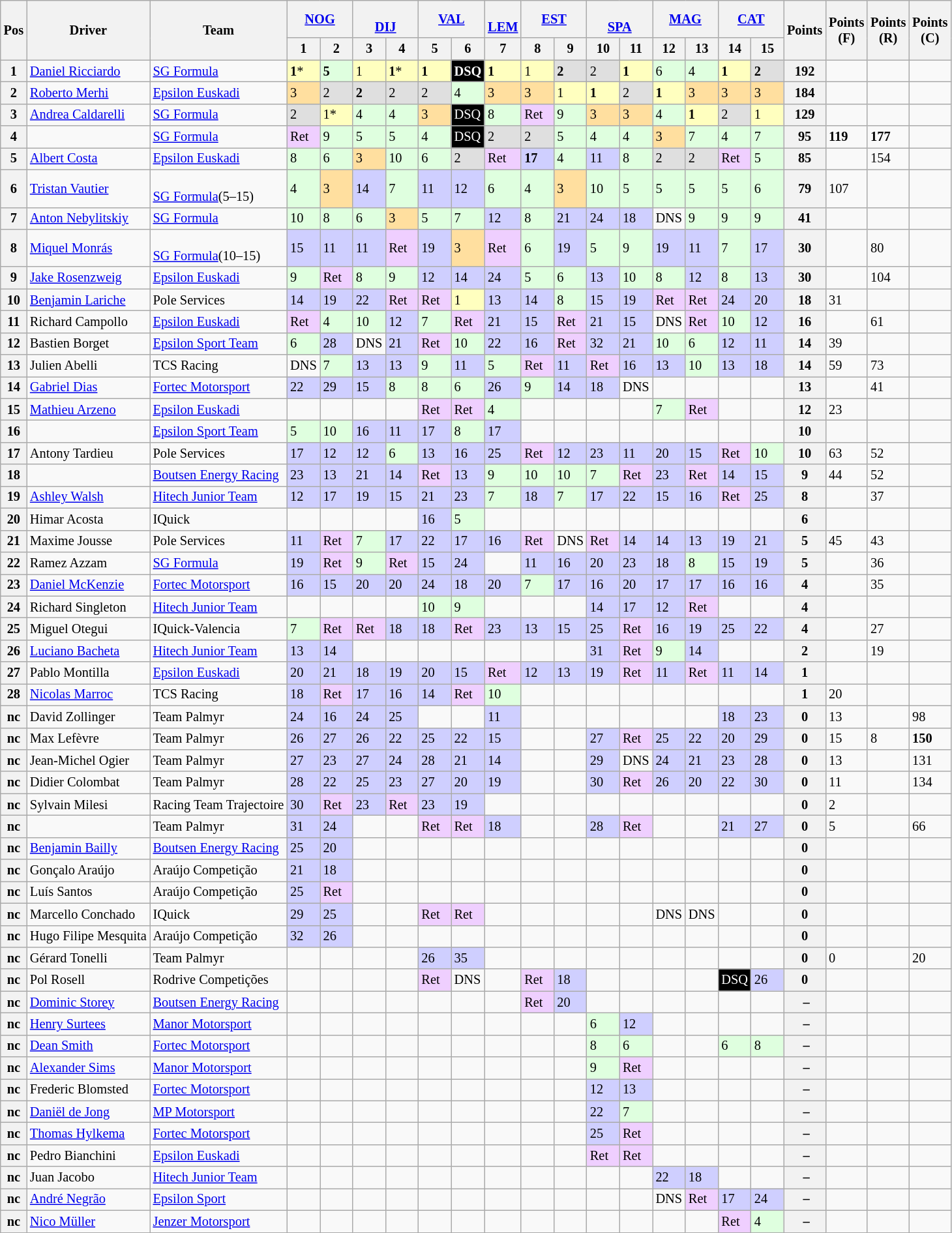<table class="wikitable" style="font-size:85%">
<tr>
<th rowspan=2>Pos</th>
<th rowspan=2>Driver</th>
<th rowspan=2>Team</th>
<th colspan=2> <a href='#'>NOG</a><br></th>
<th colspan=2><br><a href='#'>DIJ</a><br></th>
<th colspan=2> <a href='#'>VAL</a><br></th>
<th><br><a href='#'>LEM</a><br></th>
<th colspan=2> <a href='#'>EST</a><br></th>
<th colspan=2><br><a href='#'>SPA</a><br></th>
<th colspan=2> <a href='#'>MAG</a><br></th>
<th colspan=2> <a href='#'>CAT</a><br></th>
<th rowspan=2>Points</th>
<th rowspan=2>Points<br>(F)</th>
<th rowspan=2>Points<br>(R)</th>
<th rowspan=2>Points<br>(C)</th>
</tr>
<tr>
<th width="27">1</th>
<th width="27">2</th>
<th width="27">3</th>
<th width="27">4</th>
<th width="27">5</th>
<th width="27">6</th>
<th width="27">7</th>
<th width="27">8</th>
<th width="27">9</th>
<th width="27">10</th>
<th width="27">11</th>
<th width="27">12</th>
<th width="27">13</th>
<th width="27">14</th>
<th width="27">15</th>
</tr>
<tr>
<th>1</th>
<td> <a href='#'>Daniel Ricciardo</a></td>
<td><a href='#'>SG Formula</a></td>
<td style="background:#FFFFBF;"><strong>1</strong>*</td>
<td style="background:#DFFFDF;"><strong>5</strong></td>
<td style="background:#FFFFBF;">1</td>
<td style="background:#FFFFBF;"><strong>1</strong>*</td>
<td style="background:#FFFFBF;"><strong>1</strong></td>
<td style="background:#000000; color:white"><strong>DSQ</strong></td>
<td style="background:#FFFFBF;"><strong>1</strong></td>
<td style="background:#FFFFBF;">1</td>
<td style="background:#DFDFDF;"><strong>2</strong></td>
<td style="background:#DFDFDF;">2</td>
<td style="background:#FFFFBF;"><strong>1</strong></td>
<td style="background:#DFFFDF;">6</td>
<td style="background:#DFFFDF;">4</td>
<td style="background:#FFFFBF;"><strong>1</strong></td>
<td style="background:#DFDFDF;"><strong>2</strong></td>
<th>192</th>
<td></td>
<td></td>
<td></td>
</tr>
<tr>
<th>2</th>
<td> <a href='#'>Roberto Merhi</a></td>
<td><a href='#'>Epsilon Euskadi</a></td>
<td style="background:#FFDF9F;">3</td>
<td style="background:#DFDFDF;">2</td>
<td style="background:#DFDFDF;"><strong>2</strong></td>
<td style="background:#DFDFDF;">2</td>
<td style="background:#DFDFDF;">2</td>
<td style="background:#DFFFDF;">4</td>
<td style="background:#FFDF9F;">3</td>
<td style="background:#FFDF9F;">3</td>
<td style="background:#FFFFBF;">1</td>
<td style="background:#FFFFBF;"><strong>1</strong></td>
<td style="background:#DFDFDF;">2</td>
<td style="background:#FFFFBF;"><strong>1</strong></td>
<td style="background:#FFDF9F;">3</td>
<td style="background:#FFDF9F;">3</td>
<td style="background:#FFDF9F;">3</td>
<th>184</th>
<td></td>
<td></td>
<td></td>
</tr>
<tr>
<th>3</th>
<td> <a href='#'>Andrea Caldarelli</a></td>
<td><a href='#'>SG Formula</a></td>
<td style="background:#DFDFDF;">2</td>
<td style="background:#FFFFBF;">1*</td>
<td style="background:#DFFFDF;">4</td>
<td style="background:#DFFFDF;">4</td>
<td style="background:#FFDF9F;">3</td>
<td style="background:#000000; color:white">DSQ</td>
<td style="background:#DFFFDF;">8</td>
<td style="background:#EFCFFF;">Ret</td>
<td style="background:#DFFFDF;">9</td>
<td style="background:#FFDF9F;">3</td>
<td style="background:#FFDF9F;">3</td>
<td style="background:#DFFFDF;">4</td>
<td style="background:#FFFFBF;"><strong>1</strong></td>
<td style="background:#DFDFDF;">2</td>
<td style="background:#FFFFBF;">1</td>
<th>129</th>
<td></td>
<td></td>
<td></td>
</tr>
<tr>
<th>4</th>
<td></td>
<td><a href='#'>SG Formula</a></td>
<td style="background:#EFCFFF;">Ret</td>
<td style="background:#DFFFDF;">9</td>
<td style="background:#DFFFDF;">5</td>
<td style="background:#DFFFDF;">5</td>
<td style="background:#DFFFDF;">4</td>
<td style="background:#000000; color:white">DSQ</td>
<td style="background:#DFDFDF;">2</td>
<td style="background:#DFDFDF;">2</td>
<td style="background:#DFFFDF;">5</td>
<td style="background:#DFFFDF;">4</td>
<td style="background:#DFFFDF;">4</td>
<td style="background:#FFDF9F;">3</td>
<td style="background:#DFFFDF;">7</td>
<td style="background:#DFFFDF;">4</td>
<td style="background:#DFFFDF;">7</td>
<th>95</th>
<td><strong>119</strong></td>
<td><strong>177</strong></td>
<td></td>
</tr>
<tr>
<th>5</th>
<td> <a href='#'>Albert Costa</a></td>
<td><a href='#'>Epsilon Euskadi</a></td>
<td style="background:#DFFFDF;">8</td>
<td style="background:#DFFFDF;">6</td>
<td style="background:#FFDF9F;">3</td>
<td style="background:#DFFFDF;">10</td>
<td style="background:#DFFFDF;">6</td>
<td style="background:#DFDFDF;">2</td>
<td style="background:#EFCFFF;">Ret</td>
<td style="background:#CFCFFF;"><strong>17</strong></td>
<td style="background:#DFFFDF;">4</td>
<td style="background:#CFCFFF;">11</td>
<td style="background:#DFFFDF;">8</td>
<td style="background:#DFDFDF;">2</td>
<td style="background:#DFDFDF;">2</td>
<td style="background:#EFCFFF;">Ret</td>
<td style="background:#DFFFDF;">5</td>
<th>85</th>
<td></td>
<td>154</td>
<td></td>
</tr>
<tr>
<th>6</th>
<td> <a href='#'>Tristan Vautier</a></td>
<td><br><a href='#'>SG Formula</a>(5–15)</td>
<td style="background:#DFFFDF;">4</td>
<td style="background:#FFDF9F;">3</td>
<td style="background:#CFCFFF;">14</td>
<td style="background:#DFFFDF;">7</td>
<td style="background:#CFCFFF;">11</td>
<td style="background:#CFCFFF;">12</td>
<td style="background:#DFFFDF;">6</td>
<td style="background:#DFFFDF;">4</td>
<td style="background:#FFDF9F;">3</td>
<td style="background:#DFFFDF;">10</td>
<td style="background:#DFFFDF;">5</td>
<td style="background:#DFFFDF;">5</td>
<td style="background:#DFFFDF;">5</td>
<td style="background:#DFFFDF;">5</td>
<td style="background:#DFFFDF;">6</td>
<th>79</th>
<td>107</td>
<td></td>
<td></td>
</tr>
<tr>
<th>7</th>
<td> <a href='#'>Anton Nebylitskiy</a></td>
<td><a href='#'>SG Formula</a></td>
<td style="background:#DFFFDF;">10</td>
<td style="background:#DFFFDF;">8</td>
<td style="background:#DFFFDF;">6</td>
<td style="background:#FFDF9F;">3</td>
<td style="background:#DFFFDF;">5</td>
<td style="background:#DFFFDF;">7</td>
<td style="background:#CFCFFF;">12</td>
<td style="background:#DFFFDF;">8</td>
<td style="background:#CFCFFF;">21</td>
<td style="background:#CFCFFF;">24</td>
<td style="background:#CFCFFF;">18</td>
<td>DNS</td>
<td style="background:#DFFFDF;">9</td>
<td style="background:#DFFFDF;">9</td>
<td style="background:#DFFFDF;">9</td>
<th>41</th>
<td></td>
<td></td>
<td></td>
</tr>
<tr>
<th>8</th>
<td> <a href='#'>Miquel Monrás</a></td>
<td><br><a href='#'>SG Formula</a>(10–15)</td>
<td style="background:#CFCFFF;">15</td>
<td style="background:#CFCFFF;">11</td>
<td style="background:#CFCFFF;">11</td>
<td style="background:#EFCFFF;">Ret</td>
<td style="background:#CFCFFF;">19</td>
<td style="background:#FFDF9F;">3</td>
<td style="background:#EFCFFF;">Ret</td>
<td style="background:#DFFFDF;">6</td>
<td style="background:#CFCFFF;">19</td>
<td style="background:#DFFFDF;">5</td>
<td style="background:#DFFFDF;">9</td>
<td style="background:#CFCFFF;">19</td>
<td style="background:#CFCFFF;">11</td>
<td style="background:#DFFFDF;">7</td>
<td style="background:#CFCFFF;">17</td>
<th>30</th>
<td></td>
<td>80</td>
<td></td>
</tr>
<tr>
<th>9</th>
<td> <a href='#'>Jake Rosenzweig</a></td>
<td><a href='#'>Epsilon Euskadi</a></td>
<td style="background:#DFFFDF;">9</td>
<td style="background:#EFCFFF;">Ret</td>
<td style="background:#DFFFDF;">8</td>
<td style="background:#DFFFDF;">9</td>
<td style="background:#CFCFFF;">12</td>
<td style="background:#CFCFFF;">14</td>
<td style="background:#CFCFFF;">24</td>
<td style="background:#DFFFDF;">5</td>
<td style="background:#DFFFDF;">6</td>
<td style="background:#CFCFFF;">13</td>
<td style="background:#DFFFDF;">10</td>
<td style="background:#DFFFDF;">8</td>
<td style="background:#CFCFFF;">12</td>
<td style="background:#DFFFDF;">8</td>
<td style="background:#CFCFFF;">13</td>
<th>30</th>
<td></td>
<td>104</td>
<td></td>
</tr>
<tr>
<th>10</th>
<td> <a href='#'>Benjamin Lariche</a></td>
<td>Pole Services</td>
<td style="background:#CFCFFF;">14</td>
<td style="background:#CFCFFF;">19</td>
<td style="background:#CFCFFF;">22</td>
<td style="background:#EFCFFF;">Ret</td>
<td style="background:#EFCFFF;">Ret</td>
<td style="background:#FFFFBF;">1</td>
<td style="background:#CFCFFF;">13</td>
<td style="background:#CFCFFF;">14</td>
<td style="background:#DFFFDF;">8</td>
<td style="background:#CFCFFF;">15</td>
<td style="background:#CFCFFF;">19</td>
<td style="background:#EFCFFF;">Ret</td>
<td style="background:#EFCFFF;">Ret</td>
<td style="background:#CFCFFF;">24</td>
<td style="background:#CFCFFF;">20</td>
<th>18</th>
<td>31</td>
<td></td>
<td></td>
</tr>
<tr>
<th>11</th>
<td> Richard Campollo</td>
<td><a href='#'>Epsilon Euskadi</a></td>
<td style="background:#EFCFFF;">Ret</td>
<td style="background:#DFFFDF;">4</td>
<td style="background:#DFFFDF;">10</td>
<td style="background:#CFCFFF;">12</td>
<td style="background:#DFFFDF;">7</td>
<td style="background:#EFCFFF;">Ret</td>
<td style="background:#CFCFFF;">21</td>
<td style="background:#CFCFFF;">15</td>
<td style="background:#EFCFFF;">Ret</td>
<td style="background:#CFCFFF;">21</td>
<td style="background:#CFCFFF;">15</td>
<td>DNS</td>
<td style="background:#EFCFFF;">Ret</td>
<td style="background:#DFFFDF;">10</td>
<td style="background:#CFCFFF;">12</td>
<th>16</th>
<td></td>
<td>61</td>
<td></td>
</tr>
<tr>
<th>12</th>
<td> Bastien Borget</td>
<td><a href='#'>Epsilon Sport Team</a></td>
<td style="background:#DFFFDF;">6</td>
<td style="background:#CFCFFF;">28</td>
<td>DNS</td>
<td style="background:#CFCFFF;">21</td>
<td style="background:#EFCFFF;">Ret</td>
<td style="background:#DFFFDF;">10</td>
<td style="background:#CFCFFF;">22</td>
<td style="background:#CFCFFF;">16</td>
<td style="background:#EFCFFF;">Ret</td>
<td style="background:#CFCFFF;">32</td>
<td style="background:#CFCFFF;">21</td>
<td style="background:#DFFFDF;">10</td>
<td style="background:#DFFFDF;">6</td>
<td style="background:#CFCFFF;">12</td>
<td style="background:#CFCFFF;">11</td>
<th>14</th>
<td>39</td>
<td></td>
<td></td>
</tr>
<tr>
<th>13</th>
<td> Julien Abelli</td>
<td>TCS Racing</td>
<td>DNS</td>
<td style="background:#DFFFDF;">7</td>
<td style="background:#CFCFFF;">13</td>
<td style="background:#CFCFFF;">13</td>
<td style="background:#DFFFDF;">9</td>
<td style="background:#CFCFFF;">11</td>
<td style="background:#DFFFDF;">5</td>
<td style="background:#EFCFFF;">Ret</td>
<td style="background:#CFCFFF;">11</td>
<td style="background:#EFCFFF;">Ret</td>
<td style="background:#CFCFFF;">16</td>
<td style="background:#CFCFFF;">13</td>
<td style="background:#DFFFDF;">10</td>
<td style="background:#CFCFFF;">13</td>
<td style="background:#CFCFFF;">18</td>
<th>14</th>
<td>59</td>
<td>73</td>
<td></td>
</tr>
<tr>
<th>14</th>
<td> <a href='#'>Gabriel Dias</a></td>
<td><a href='#'>Fortec Motorsport</a></td>
<td style="background:#CFCFFF;">22</td>
<td style="background:#CFCFFF;">29</td>
<td style="background:#CFCFFF;">15</td>
<td style="background:#DFFFDF;">8</td>
<td style="background:#DFFFDF;">8</td>
<td style="background:#DFFFDF;">6</td>
<td style="background:#CFCFFF;">26</td>
<td style="background:#DFFFDF;">9</td>
<td style="background:#CFCFFF;">14</td>
<td style="background:#CFCFFF;">18</td>
<td>DNS</td>
<td></td>
<td></td>
<td></td>
<td></td>
<th>13</th>
<td></td>
<td>41</td>
<td></td>
</tr>
<tr>
<th>15</th>
<td> <a href='#'>Mathieu Arzeno</a></td>
<td><a href='#'>Epsilon Euskadi</a></td>
<td></td>
<td></td>
<td></td>
<td></td>
<td style="background:#EFCFFF;">Ret</td>
<td style="background:#EFCFFF;">Ret</td>
<td style="background:#DFFFDF;">4</td>
<td></td>
<td></td>
<td></td>
<td></td>
<td style="background:#DFFFDF;">7</td>
<td style="background:#EFCFFF;">Ret</td>
<td></td>
<td></td>
<th>12</th>
<td>23</td>
<td></td>
<td></td>
</tr>
<tr>
<th>16</th>
<td></td>
<td><a href='#'>Epsilon Sport Team</a></td>
<td style="background:#DFFFDF;">5</td>
<td style="background:#DFFFDF;">10</td>
<td style="background:#CFCFFF;">16</td>
<td style="background:#CFCFFF;">11</td>
<td style="background:#CFCFFF;">17</td>
<td style="background:#DFFFDF;">8</td>
<td style="background:#CFCFFF;">17</td>
<td></td>
<td></td>
<td></td>
<td></td>
<td></td>
<td></td>
<td></td>
<td></td>
<th>10</th>
<td></td>
<td></td>
<td></td>
</tr>
<tr>
<th>17</th>
<td> Antony Tardieu</td>
<td>Pole Services</td>
<td style="background:#CFCFFF;">17</td>
<td style="background:#CFCFFF;">12</td>
<td style="background:#CFCFFF;">12</td>
<td style="background:#DFFFDF;">6</td>
<td style="background:#CFCFFF;">13</td>
<td style="background:#CFCFFF;">16</td>
<td style="background:#CFCFFF;">25</td>
<td style="background:#EFCFFF;">Ret</td>
<td style="background:#CFCFFF;">12</td>
<td style="background:#CFCFFF;">23</td>
<td style="background:#CFCFFF;">11</td>
<td style="background:#CFCFFF;">20</td>
<td style="background:#CFCFFF;">15</td>
<td style="background:#EFCFFF;">Ret</td>
<td style="background:#DFFFDF;">10</td>
<th>10</th>
<td>63</td>
<td>52</td>
<td></td>
</tr>
<tr>
<th>18</th>
<td></td>
<td><a href='#'>Boutsen Energy Racing</a></td>
<td style="background:#CFCFFF;">23</td>
<td style="background:#CFCFFF;">13</td>
<td style="background:#CFCFFF;">21</td>
<td style="background:#CFCFFF;">14</td>
<td style="background:#EFCFFF;">Ret</td>
<td style="background:#CFCFFF;">13</td>
<td style="background:#DFFFDF;">9</td>
<td style="background:#DFFFDF;">10</td>
<td style="background:#DFFFDF;">10</td>
<td style="background:#DFFFDF;">7</td>
<td style="background:#EFCFFF;">Ret</td>
<td style="background:#CFCFFF;">23</td>
<td style="background:#EFCFFF;">Ret</td>
<td style="background:#CFCFFF;">14</td>
<td style="background:#CFCFFF;">15</td>
<th>9</th>
<td>44</td>
<td>52</td>
<td></td>
</tr>
<tr>
<th>19</th>
<td> <a href='#'>Ashley Walsh</a></td>
<td><a href='#'>Hitech Junior Team</a></td>
<td style="background:#CFCFFF;">12</td>
<td style="background:#CFCFFF;">17</td>
<td style="background:#CFCFFF;">19</td>
<td style="background:#CFCFFF;">15</td>
<td style="background:#CFCFFF;">21</td>
<td style="background:#CFCFFF;">23</td>
<td style="background:#DFFFDF;">7</td>
<td style="background:#CFCFFF;">18</td>
<td style="background:#DFFFDF;">7</td>
<td style="background:#CFCFFF;">17</td>
<td style="background:#CFCFFF;">22</td>
<td style="background:#CFCFFF;">15</td>
<td style="background:#CFCFFF;">16</td>
<td style="background:#EFCFFF;">Ret</td>
<td style="background:#CFCFFF;">25</td>
<th>8</th>
<td></td>
<td>37</td>
<td></td>
</tr>
<tr>
<th>20</th>
<td> Himar Acosta</td>
<td>IQuick</td>
<td></td>
<td></td>
<td></td>
<td></td>
<td style="background:#CFCFFF;">16</td>
<td style="background:#DFFFDF;">5</td>
<td></td>
<td></td>
<td></td>
<td></td>
<td></td>
<td></td>
<td></td>
<td></td>
<td></td>
<th>6</th>
<td></td>
<td></td>
<td></td>
</tr>
<tr>
<th>21</th>
<td> Maxime Jousse</td>
<td>Pole Services</td>
<td style="background:#CFCFFF;">11</td>
<td style="background:#EFCFFF;">Ret</td>
<td style="background:#DFFFDF;">7</td>
<td style="background:#CFCFFF;">17</td>
<td style="background:#CFCFFF;">22</td>
<td style="background:#CFCFFF;">17</td>
<td style="background:#CFCFFF;">16</td>
<td style="background:#EFCFFF;">Ret</td>
<td>DNS</td>
<td style="background:#EFCFFF;">Ret</td>
<td style="background:#CFCFFF;">14</td>
<td style="background:#CFCFFF;">14</td>
<td style="background:#CFCFFF;">13</td>
<td style="background:#CFCFFF;">19</td>
<td style="background:#CFCFFF;">21</td>
<th>5</th>
<td>45</td>
<td>43</td>
<td></td>
</tr>
<tr>
<th>22</th>
<td> Ramez Azzam</td>
<td><a href='#'>SG Formula</a></td>
<td style="background:#CFCFFF;">19</td>
<td style="background:#EFCFFF;">Ret</td>
<td style="background:#DFFFDF;">9</td>
<td style="background:#EFCFFF;">Ret</td>
<td style="background:#CFCFFF;">15</td>
<td style="background:#CFCFFF;">24</td>
<td></td>
<td style="background:#CFCFFF;">11</td>
<td style="background:#CFCFFF;">16</td>
<td style="background:#CFCFFF;">20</td>
<td style="background:#CFCFFF;">23</td>
<td style="background:#CFCFFF;">18</td>
<td style="background:#DFFFDF;">8</td>
<td style="background:#CFCFFF;">15</td>
<td style="background:#CFCFFF;">19</td>
<th>5</th>
<td></td>
<td>36</td>
<td></td>
</tr>
<tr>
<th>23</th>
<td> <a href='#'>Daniel McKenzie</a></td>
<td><a href='#'>Fortec Motorsport</a></td>
<td style="background:#CFCFFF;">16</td>
<td style="background:#CFCFFF;">15</td>
<td style="background:#CFCFFF;">20</td>
<td style="background:#CFCFFF;">20</td>
<td style="background:#CFCFFF;">24</td>
<td style="background:#CFCFFF;">18</td>
<td style="background:#CFCFFF;">20</td>
<td style="background:#DFFFDF;">7</td>
<td style="background:#CFCFFF;">17</td>
<td style="background:#CFCFFF;">16</td>
<td style="background:#CFCFFF;">20</td>
<td style="background:#CFCFFF;">17</td>
<td style="background:#CFCFFF;">17</td>
<td style="background:#CFCFFF;">16</td>
<td style="background:#CFCFFF;">16</td>
<th>4</th>
<td></td>
<td>35</td>
<td></td>
</tr>
<tr>
<th>24</th>
<td> Richard Singleton</td>
<td><a href='#'>Hitech Junior Team</a></td>
<td></td>
<td></td>
<td></td>
<td></td>
<td style="background:#DFFFDF;">10</td>
<td style="background:#DFFFDF;">9</td>
<td></td>
<td></td>
<td></td>
<td style="background:#CFCFFF;">14</td>
<td style="background:#CFCFFF;">17</td>
<td style="background:#CFCFFF;">12</td>
<td style="background:#EFCFFF;">Ret</td>
<td></td>
<td></td>
<th>4</th>
<td></td>
<td></td>
<td></td>
</tr>
<tr>
<th>25</th>
<td> Miguel Otegui</td>
<td>IQuick-Valencia</td>
<td style="background:#DFFFDF;">7</td>
<td style="background:#EFCFFF;">Ret</td>
<td style="background:#EFCFFF;">Ret</td>
<td style="background:#CFCFFF;">18</td>
<td style="background:#CFCFFF;">18</td>
<td style="background:#EFCFFF;">Ret</td>
<td style="background:#CFCFFF;">23</td>
<td style="background:#CFCFFF;">13</td>
<td style="background:#CFCFFF;">15</td>
<td style="background:#CFCFFF;">25</td>
<td style="background:#EFCFFF;">Ret</td>
<td style="background:#CFCFFF;">16</td>
<td style="background:#CFCFFF;">19</td>
<td style="background:#CFCFFF;">25</td>
<td style="background:#CFCFFF;">22</td>
<th>4</th>
<td></td>
<td>27</td>
<td></td>
</tr>
<tr>
<th>26</th>
<td> <a href='#'>Luciano Bacheta</a></td>
<td><a href='#'>Hitech Junior Team</a></td>
<td style="background:#CFCFFF;">13</td>
<td style="background:#CFCFFF;">14</td>
<td></td>
<td></td>
<td></td>
<td></td>
<td></td>
<td></td>
<td></td>
<td style="background:#CFCFFF;">31</td>
<td style="background:#EFCFFF;">Ret</td>
<td style="background:#DFFFDF;">9</td>
<td style="background:#CFCFFF;">14</td>
<td></td>
<td></td>
<th>2</th>
<td></td>
<td>19</td>
<td></td>
</tr>
<tr>
<th>27</th>
<td> Pablo Montilla</td>
<td><a href='#'>Epsilon Euskadi</a></td>
<td style="background:#CFCFFF;">20</td>
<td style="background:#CFCFFF;">21</td>
<td style="background:#CFCFFF;">18</td>
<td style="background:#CFCFFF;">19</td>
<td style="background:#CFCFFF;">20</td>
<td style="background:#CFCFFF;">15</td>
<td style="background:#EFCFFF;">Ret</td>
<td style="background:#CFCFFF;">12</td>
<td style="background:#CFCFFF;">13</td>
<td style="background:#CFCFFF;">19</td>
<td style="background:#EFCFFF;">Ret</td>
<td style="background:#CFCFFF;">11</td>
<td style="background:#EFCFFF;">Ret</td>
<td style="background:#CFCFFF;">11</td>
<td style="background:#CFCFFF;">14</td>
<th>1</th>
<td></td>
<td></td>
<td></td>
</tr>
<tr>
<th>28</th>
<td> <a href='#'>Nicolas Marroc</a></td>
<td>TCS Racing</td>
<td style="background:#CFCFFF;">18</td>
<td style="background:#EFCFFF;">Ret</td>
<td style="background:#CFCFFF;">17</td>
<td style="background:#CFCFFF;">16</td>
<td style="background:#CFCFFF;">14</td>
<td style="background:#EFCFFF;">Ret</td>
<td style="background:#DFFFDF;">10</td>
<td></td>
<td></td>
<td></td>
<td></td>
<td></td>
<td></td>
<td></td>
<td></td>
<th>1</th>
<td>20</td>
<td></td>
<td></td>
</tr>
<tr>
<th>nc</th>
<td> David Zollinger</td>
<td>Team Palmyr</td>
<td style="background:#CFCFFF;">24</td>
<td style="background:#CFCFFF;">16</td>
<td style="background:#CFCFFF;">24</td>
<td style="background:#CFCFFF;">25</td>
<td></td>
<td></td>
<td style="background:#CFCFFF;">11</td>
<td></td>
<td></td>
<td></td>
<td></td>
<td></td>
<td></td>
<td style="background:#CFCFFF;">18</td>
<td style="background:#CFCFFF;">23</td>
<th>0</th>
<td>13</td>
<td></td>
<td>98</td>
</tr>
<tr>
<th>nc</th>
<td> Max Lefèvre</td>
<td>Team Palmyr</td>
<td style="background:#CFCFFF;">26</td>
<td style="background:#CFCFFF;">27</td>
<td style="background:#CFCFFF;">26</td>
<td style="background:#CFCFFF;">22</td>
<td style="background:#CFCFFF;">25</td>
<td style="background:#CFCFFF;">22</td>
<td style="background:#CFCFFF;">15</td>
<td></td>
<td></td>
<td style="background:#CFCFFF;">27</td>
<td style="background:#EFCFFF;">Ret</td>
<td style="background:#CFCFFF;">25</td>
<td style="background:#CFCFFF;">22</td>
<td style="background:#CFCFFF;">20</td>
<td style="background:#CFCFFF;">29</td>
<th>0</th>
<td>15</td>
<td>8</td>
<td><strong>150</strong></td>
</tr>
<tr>
<th>nc</th>
<td> Jean-Michel Ogier</td>
<td>Team Palmyr</td>
<td style="background:#CFCFFF;">27</td>
<td style="background:#CFCFFF;">23</td>
<td style="background:#CFCFFF;">27</td>
<td style="background:#CFCFFF;">24</td>
<td style="background:#CFCFFF;">28</td>
<td style="background:#CFCFFF;">21</td>
<td style="background:#CFCFFF;">14</td>
<td></td>
<td></td>
<td style="background:#CFCFFF;">29</td>
<td>DNS</td>
<td style="background:#CFCFFF;">24</td>
<td style="background:#CFCFFF;">21</td>
<td style="background:#CFCFFF;">23</td>
<td style="background:#CFCFFF;">28</td>
<th>0</th>
<td>13</td>
<td></td>
<td>131</td>
</tr>
<tr>
<th>nc</th>
<td> Didier Colombat</td>
<td>Team Palmyr</td>
<td style="background:#CFCFFF;">28</td>
<td style="background:#CFCFFF;">22</td>
<td style="background:#CFCFFF;">25</td>
<td style="background:#CFCFFF;">23</td>
<td style="background:#CFCFFF;">27</td>
<td style="background:#CFCFFF;">20</td>
<td style="background:#CFCFFF;">19</td>
<td></td>
<td></td>
<td style="background:#CFCFFF;">30</td>
<td style="background:#EFCFFF;">Ret</td>
<td style="background:#CFCFFF;">26</td>
<td style="background:#CFCFFF;">20</td>
<td style="background:#CFCFFF;">22</td>
<td style="background:#CFCFFF;">30</td>
<th>0</th>
<td>11</td>
<td></td>
<td>134</td>
</tr>
<tr>
<th>nc</th>
<td> Sylvain Milesi</td>
<td>Racing Team Trajectoire</td>
<td style="background:#CFCFFF;">30</td>
<td style="background:#EFCFFF;">Ret</td>
<td style="background:#CFCFFF;">23</td>
<td style="background:#EFCFFF;">Ret</td>
<td style="background:#CFCFFF;">23</td>
<td style="background:#CFCFFF;">19</td>
<td></td>
<td></td>
<td></td>
<td></td>
<td></td>
<td></td>
<td></td>
<td></td>
<td></td>
<th>0</th>
<td>2</td>
<td></td>
<td></td>
</tr>
<tr>
<th>nc</th>
<td></td>
<td>Team Palmyr</td>
<td style="background:#CFCFFF;">31</td>
<td style="background:#CFCFFF;">24</td>
<td></td>
<td></td>
<td style="background:#EFCFFF;">Ret</td>
<td style="background:#EFCFFF;">Ret</td>
<td style="background:#CFCFFF;">18</td>
<td></td>
<td></td>
<td style="background:#CFCFFF;">28</td>
<td style="background:#EFCFFF;">Ret</td>
<td></td>
<td></td>
<td style="background:#CFCFFF;">21</td>
<td style="background:#CFCFFF;">27</td>
<th>0</th>
<td>5</td>
<td></td>
<td>66</td>
</tr>
<tr>
<th>nc</th>
<td> <a href='#'>Benjamin Bailly</a></td>
<td><a href='#'>Boutsen Energy Racing</a></td>
<td style="background:#CFCFFF;">25</td>
<td style="background:#CFCFFF;">20</td>
<td></td>
<td></td>
<td></td>
<td></td>
<td></td>
<td></td>
<td></td>
<td></td>
<td></td>
<td></td>
<td></td>
<td></td>
<td></td>
<th>0</th>
<td></td>
<td></td>
<td></td>
</tr>
<tr>
<th>nc</th>
<td> Gonçalo Araújo</td>
<td>Araújo Competição</td>
<td style="background:#CFCFFF;">21</td>
<td style="background:#CFCFFF;">18</td>
<td></td>
<td></td>
<td></td>
<td></td>
<td></td>
<td></td>
<td></td>
<td></td>
<td></td>
<td></td>
<td></td>
<td></td>
<td></td>
<th>0</th>
<td></td>
<td></td>
<td></td>
</tr>
<tr>
<th>nc</th>
<td> Luís Santos</td>
<td>Araújo Competição</td>
<td style="background:#CFCFFF;">25</td>
<td style="background:#EFCFFF;">Ret</td>
<td></td>
<td></td>
<td></td>
<td></td>
<td></td>
<td></td>
<td></td>
<td></td>
<td></td>
<td></td>
<td></td>
<td></td>
<td></td>
<th>0</th>
<td></td>
<td></td>
<td></td>
</tr>
<tr>
<th>nc</th>
<td> Marcello Conchado</td>
<td>IQuick</td>
<td style="background:#CFCFFF;">29</td>
<td style="background:#CFCFFF;">25</td>
<td></td>
<td></td>
<td style="background:#EFCFFF;">Ret</td>
<td style="background:#EFCFFF;">Ret</td>
<td></td>
<td></td>
<td></td>
<td></td>
<td></td>
<td>DNS</td>
<td>DNS</td>
<td></td>
<td></td>
<th>0</th>
<td></td>
<td></td>
<td></td>
</tr>
<tr>
<th>nc</th>
<td> Hugo Filipe Mesquita</td>
<td>Araújo Competição</td>
<td style="background:#CFCFFF;">32</td>
<td style="background:#CFCFFF;">26</td>
<td></td>
<td></td>
<td></td>
<td></td>
<td></td>
<td></td>
<td></td>
<td></td>
<td></td>
<td></td>
<td></td>
<td></td>
<td></td>
<th>0</th>
<td></td>
<td></td>
<td></td>
</tr>
<tr>
<th>nc</th>
<td> Gérard Tonelli</td>
<td>Team Palmyr</td>
<td></td>
<td></td>
<td></td>
<td></td>
<td style="background:#CFCFFF;">26</td>
<td style="background:#CFCFFF;">35</td>
<td></td>
<td></td>
<td></td>
<td></td>
<td></td>
<td></td>
<td></td>
<td></td>
<td></td>
<th>0</th>
<td>0</td>
<td></td>
<td>20</td>
</tr>
<tr>
<th>nc</th>
<td> Pol Rosell</td>
<td>Rodrive Competições</td>
<td></td>
<td></td>
<td></td>
<td></td>
<td style="background:#EFCFFF;">Ret</td>
<td>DNS</td>
<td></td>
<td style="background:#EFCFFF;">Ret</td>
<td style="background:#CFCFFF;">18</td>
<td></td>
<td></td>
<td></td>
<td></td>
<td style="background:#000000; color:white">DSQ</td>
<td style="background:#CFCFFF;">26</td>
<th>0</th>
<td></td>
<td></td>
<td></td>
</tr>
<tr>
<th>nc</th>
<td> <a href='#'>Dominic Storey</a></td>
<td><a href='#'>Boutsen Energy Racing</a></td>
<td></td>
<td></td>
<td></td>
<td></td>
<td></td>
<td></td>
<td></td>
<td style="background:#EFCFFF;">Ret</td>
<td style="background:#CFCFFF;">20</td>
<td></td>
<td></td>
<td></td>
<td></td>
<td></td>
<td></td>
<th> –</th>
<td></td>
<td></td>
<td></td>
</tr>
<tr>
<th>nc</th>
<td> <a href='#'>Henry Surtees</a></td>
<td><a href='#'>Manor Motorsport</a></td>
<td></td>
<td></td>
<td></td>
<td></td>
<td></td>
<td></td>
<td></td>
<td></td>
<td></td>
<td style="background:#DFFFDF;">6</td>
<td style="background:#CFCFFF;">12</td>
<td></td>
<td></td>
<td></td>
<td></td>
<th> –</th>
<td></td>
<td></td>
<td></td>
</tr>
<tr>
<th>nc</th>
<td> <a href='#'>Dean Smith</a></td>
<td><a href='#'>Fortec Motorsport</a></td>
<td></td>
<td></td>
<td></td>
<td></td>
<td></td>
<td></td>
<td></td>
<td></td>
<td></td>
<td style="background:#DFFFDF;">8</td>
<td style="background:#DFFFDF;">6</td>
<td></td>
<td></td>
<td style="background:#DFFFDF;">6</td>
<td style="background:#DFFFDF;">8</td>
<th> –</th>
<td></td>
<td></td>
<td></td>
</tr>
<tr>
<th>nc</th>
<td> <a href='#'>Alexander Sims</a></td>
<td><a href='#'>Manor Motorsport</a></td>
<td></td>
<td></td>
<td></td>
<td></td>
<td></td>
<td></td>
<td></td>
<td></td>
<td></td>
<td style="background:#DFFFDF;">9</td>
<td style="background:#EFCFFF;">Ret</td>
<td></td>
<td></td>
<td></td>
<td></td>
<th> –</th>
<td></td>
<td></td>
<td></td>
</tr>
<tr>
<th>nc</th>
<td> Frederic Blomsted</td>
<td><a href='#'>Fortec Motorsport</a></td>
<td></td>
<td></td>
<td></td>
<td></td>
<td></td>
<td></td>
<td></td>
<td></td>
<td></td>
<td style="background:#CFCFFF;">12</td>
<td style="background:#CFCFFF;">13</td>
<td></td>
<td></td>
<td></td>
<td></td>
<th> –</th>
<td></td>
<td></td>
<td></td>
</tr>
<tr>
<th>nc</th>
<td> <a href='#'>Daniël de Jong</a></td>
<td><a href='#'>MP Motorsport</a></td>
<td></td>
<td></td>
<td></td>
<td></td>
<td></td>
<td></td>
<td></td>
<td></td>
<td></td>
<td style="background:#CFCFFF;">22</td>
<td style="background:#DFFFDF;">7</td>
<td></td>
<td></td>
<td></td>
<td></td>
<th> –</th>
<td></td>
<td></td>
<td></td>
</tr>
<tr>
<th>nc</th>
<td> <a href='#'>Thomas Hylkema</a></td>
<td><a href='#'>Fortec Motorsport</a></td>
<td></td>
<td></td>
<td></td>
<td></td>
<td></td>
<td></td>
<td></td>
<td></td>
<td></td>
<td style="background:#CFCFFF;">25</td>
<td style="background:#EFCFFF;">Ret</td>
<td></td>
<td></td>
<td></td>
<td></td>
<th> –</th>
<td></td>
<td></td>
<td></td>
</tr>
<tr>
<th>nc</th>
<td> Pedro Bianchini</td>
<td><a href='#'>Epsilon Euskadi</a></td>
<td></td>
<td></td>
<td></td>
<td></td>
<td></td>
<td></td>
<td></td>
<td></td>
<td></td>
<td style="background:#EFCFFF;">Ret</td>
<td style="background:#EFCFFF;">Ret</td>
<td></td>
<td></td>
<td></td>
<td></td>
<th> –</th>
<td></td>
<td></td>
<td></td>
</tr>
<tr>
<th>nc</th>
<td> Juan Jacobo</td>
<td><a href='#'>Hitech Junior Team</a></td>
<td></td>
<td></td>
<td></td>
<td></td>
<td></td>
<td></td>
<td></td>
<td></td>
<td></td>
<td></td>
<td></td>
<td style="background:#CFCFFF;">22</td>
<td style="background:#CFCFFF;">18</td>
<td></td>
<td></td>
<th> –</th>
<td></td>
<td></td>
<td></td>
</tr>
<tr>
<th>nc</th>
<td> <a href='#'>André Negrão</a></td>
<td><a href='#'>Epsilon Sport</a></td>
<td></td>
<td></td>
<td></td>
<td></td>
<td></td>
<td></td>
<td></td>
<td></td>
<td></td>
<td></td>
<td></td>
<td>DNS</td>
<td style="background:#EFCFFF;">Ret</td>
<td style="background:#CFCFFF;">17</td>
<td style="background:#CFCFFF;">24</td>
<th> –</th>
<td></td>
<td></td>
<td></td>
</tr>
<tr>
<th>nc</th>
<td> <a href='#'>Nico Müller</a></td>
<td><a href='#'>Jenzer Motorsport</a></td>
<td></td>
<td></td>
<td></td>
<td></td>
<td></td>
<td></td>
<td></td>
<td></td>
<td></td>
<td></td>
<td></td>
<td></td>
<td></td>
<td style="background:#EFCFFF;">Ret</td>
<td style="background:#DFFFDF;">4</td>
<th> –</th>
<td></td>
<td></td>
<td></td>
</tr>
</table>
